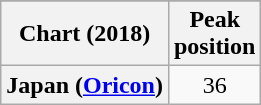<table class="wikitable plainrowheaders" style="text-align:center">
<tr>
</tr>
<tr>
<th scope="col">Chart (2018)</th>
<th scope="col">Peak<br>position</th>
</tr>
<tr>
<th scope="row">Japan (<a href='#'>Oricon</a>)</th>
<td>36</td>
</tr>
</table>
